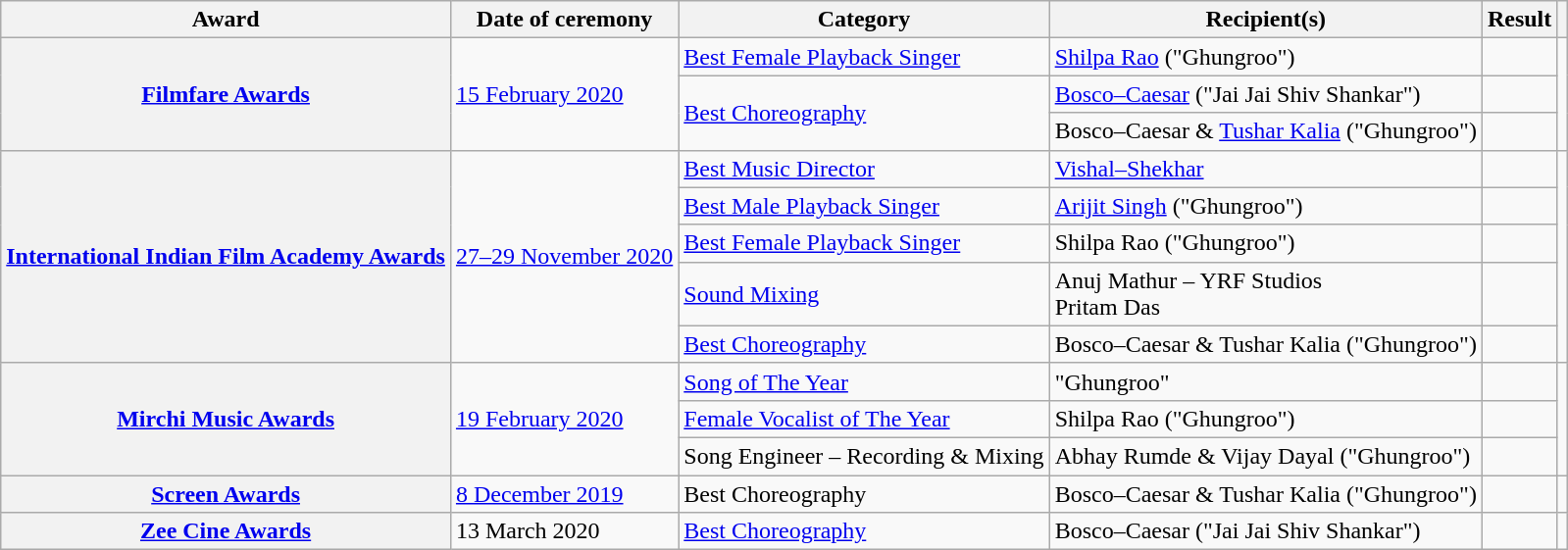<table class="wikitable plainrowheaders sortable">
<tr>
<th scope="col">Award</th>
<th scope="col">Date of ceremony</th>
<th scope="col">Category</th>
<th scope="col">Recipient(s)</th>
<th scope="col" class="unsortable">Result</th>
<th scope="col" class="unsortable"></th>
</tr>
<tr>
<th scope="row" rowspan="3"><a href='#'>Filmfare Awards</a></th>
<td rowspan="3"><a href='#'>15 February 2020</a></td>
<td><a href='#'>Best Female Playback Singer</a></td>
<td><a href='#'>Shilpa Rao</a> ("Ghungroo")</td>
<td></td>
<td style="text-align:center;" rowspan="3"><br><br><br></td>
</tr>
<tr>
<td rowspan="2"><a href='#'>Best Choreography</a></td>
<td><a href='#'>Bosco–Caesar</a> ("Jai Jai Shiv Shankar")</td>
<td></td>
</tr>
<tr>
<td>Bosco–Caesar & <a href='#'>Tushar Kalia</a> ("Ghungroo")</td>
<td></td>
</tr>
<tr>
<th scope="row" rowspan="5"><a href='#'>International Indian Film Academy Awards</a></th>
<td rowspan="5"><a href='#'>27–29 November 2020</a></td>
<td><a href='#'>Best Music Director</a></td>
<td><a href='#'>Vishal–Shekhar</a></td>
<td></td>
<td style="text-align:center;" rowspan="5"><br></td>
</tr>
<tr>
<td><a href='#'>Best Male Playback Singer</a></td>
<td><a href='#'>Arijit Singh</a> ("Ghungroo")</td>
<td></td>
</tr>
<tr>
<td><a href='#'>Best Female Playback Singer</a></td>
<td>Shilpa Rao ("Ghungroo")</td>
<td></td>
</tr>
<tr>
<td><a href='#'>Sound Mixing</a></td>
<td>Anuj Mathur – YRF Studios<br>Pritam Das</td>
<td></td>
</tr>
<tr>
<td><a href='#'>Best Choreography</a></td>
<td>Bosco–Caesar & Tushar Kalia ("Ghungroo")</td>
<td></td>
</tr>
<tr>
<th scope="row" rowspan="3"><a href='#'>Mirchi Music Awards</a></th>
<td rowspan="3"><a href='#'>19 February 2020</a></td>
<td><a href='#'>Song of The Year</a></td>
<td>"Ghungroo"</td>
<td></td>
<td style="text-align:center;" rowspan="3"></td>
</tr>
<tr>
<td><a href='#'>Female Vocalist of The Year</a></td>
<td>Shilpa Rao ("Ghungroo")</td>
<td></td>
</tr>
<tr>
<td>Song Engineer – Recording & Mixing</td>
<td>Abhay Rumde & Vijay Dayal ("Ghungroo")</td>
<td></td>
</tr>
<tr>
<th scope="row"><a href='#'>Screen Awards</a></th>
<td><a href='#'>8 December 2019</a></td>
<td>Best Choreography</td>
<td>Bosco–Caesar & Tushar Kalia ("Ghungroo")</td>
<td></td>
<td style="text-align:center;"></td>
</tr>
<tr>
<th scope="row"><a href='#'>Zee Cine Awards</a></th>
<td>13 March 2020</td>
<td><a href='#'>Best Choreography</a></td>
<td>Bosco–Caesar ("Jai Jai Shiv Shankar")</td>
<td></td>
<td style="text-align:center;"></td>
</tr>
</table>
